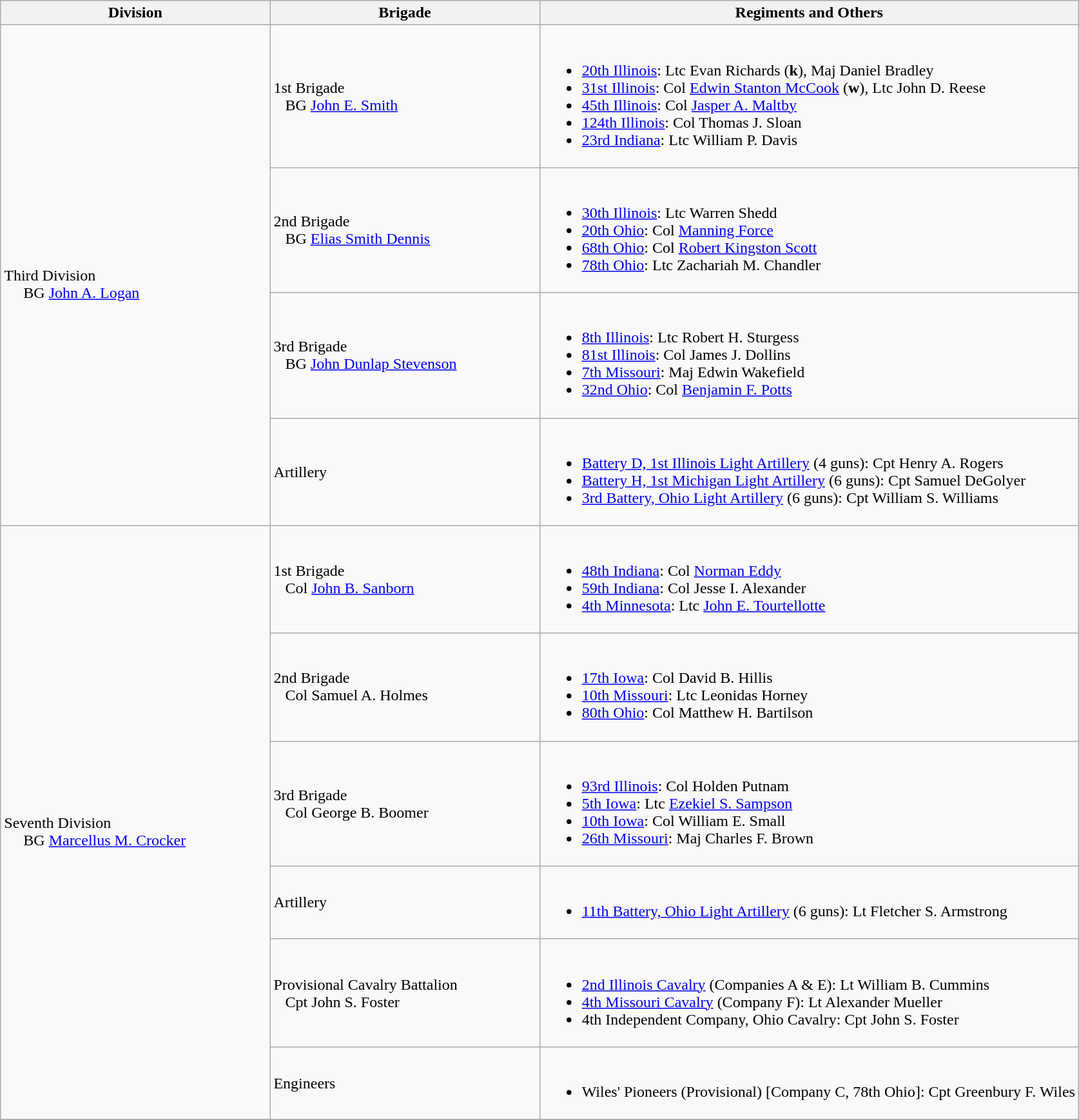<table class="wikitable">
<tr>
<th width=25%>Division</th>
<th width=25%>Brigade</th>
<th>Regiments and Others</th>
</tr>
<tr>
<td rowspan=4><br>Third Division
<br>    
BG <a href='#'>John A. Logan</a><br></td>
<td>1st Brigade<br>  
BG <a href='#'>John E. Smith</a></td>
<td><br><ul><li><a href='#'>20th Illinois</a>: Ltc Evan Richards (<strong>k</strong>), Maj Daniel Bradley</li><li><a href='#'>31st Illinois</a>: Col <a href='#'>Edwin Stanton McCook</a> (<strong>w</strong>), Ltc John D. Reese</li><li><a href='#'>45th Illinois</a>: Col <a href='#'>Jasper A. Maltby</a></li><li><a href='#'>124th Illinois</a>: Col Thomas J. Sloan</li><li><a href='#'>23rd Indiana</a>: Ltc William P. Davis</li></ul></td>
</tr>
<tr>
<td>2nd Brigade<br>  
BG <a href='#'>Elias Smith Dennis</a></td>
<td><br><ul><li><a href='#'>30th Illinois</a>: Ltc Warren Shedd</li><li><a href='#'>20th Ohio</a>: Col <a href='#'>Manning Force</a></li><li><a href='#'>68th Ohio</a>: Col <a href='#'>Robert Kingston Scott</a></li><li><a href='#'>78th Ohio</a>: Ltc Zachariah M. Chandler</li></ul></td>
</tr>
<tr>
<td>3rd Brigade<br>  
BG <a href='#'>John Dunlap Stevenson</a></td>
<td><br><ul><li><a href='#'>8th Illinois</a>: Ltc Robert H. Sturgess</li><li><a href='#'>81st Illinois</a>: Col James J. Dollins</li><li><a href='#'>7th Missouri</a>: Maj Edwin Wakefield</li><li><a href='#'>32nd Ohio</a>: Col <a href='#'>Benjamin F. Potts</a></li></ul></td>
</tr>
<tr>
<td>Artillery</td>
<td><br><ul><li><a href='#'>Battery D, 1st Illinois Light Artillery</a> (4 guns): Cpt Henry A. Rogers</li><li><a href='#'>Battery H, 1st Michigan Light Artillery</a> (6 guns): Cpt Samuel DeGolyer</li><li><a href='#'>3rd Battery, Ohio Light Artillery</a> (6 guns): Cpt William S. Williams</li></ul></td>
</tr>
<tr>
<td rowspan=6><br>Seventh Division
<br>    
BG <a href='#'>Marcellus M. Crocker</a><br></td>
<td>1st Brigade<br>  
Col <a href='#'>John B. Sanborn</a></td>
<td><br><ul><li><a href='#'>48th Indiana</a>: Col <a href='#'>Norman Eddy</a></li><li><a href='#'>59th Indiana</a>: Col Jesse I. Alexander</li><li><a href='#'>4th Minnesota</a>: Ltc <a href='#'>John E. Tourtellotte</a></li></ul></td>
</tr>
<tr>
<td>2nd Brigade<br>  
Col Samuel A. Holmes</td>
<td><br><ul><li><a href='#'>17th Iowa</a>: Col David B. Hillis</li><li><a href='#'>10th Missouri</a>: Ltc Leonidas Horney</li><li><a href='#'>80th Ohio</a>: Col Matthew H. Bartilson</li></ul></td>
</tr>
<tr>
<td>3rd Brigade<br>  
Col George B. Boomer</td>
<td><br><ul><li><a href='#'>93rd Illinois</a>: Col Holden Putnam</li><li><a href='#'>5th Iowa</a>: Ltc <a href='#'>Ezekiel S. Sampson</a></li><li><a href='#'>10th Iowa</a>: Col William E. Small</li><li><a href='#'>26th Missouri</a>: Maj Charles F. Brown</li></ul></td>
</tr>
<tr>
<td>Artillery</td>
<td><br><ul><li><a href='#'>11th Battery, Ohio Light Artillery</a> (6 guns): Lt Fletcher S. Armstrong</li></ul></td>
</tr>
<tr>
<td>Provisional Cavalry Battalion<br>  
Cpt John S. Foster</td>
<td><br><ul><li><a href='#'>2nd Illinois Cavalry</a> (Companies A & E): Lt William B. Cummins</li><li><a href='#'>4th Missouri Cavalry</a> (Company F): Lt Alexander Mueller</li><li>4th Independent Company, Ohio Cavalry: Cpt John S. Foster</li></ul></td>
</tr>
<tr>
<td>Engineers</td>
<td><br><ul><li>Wiles' Pioneers (Provisional) [Company C, 78th Ohio]: Cpt Greenbury F. Wiles</li></ul></td>
</tr>
<tr>
</tr>
</table>
